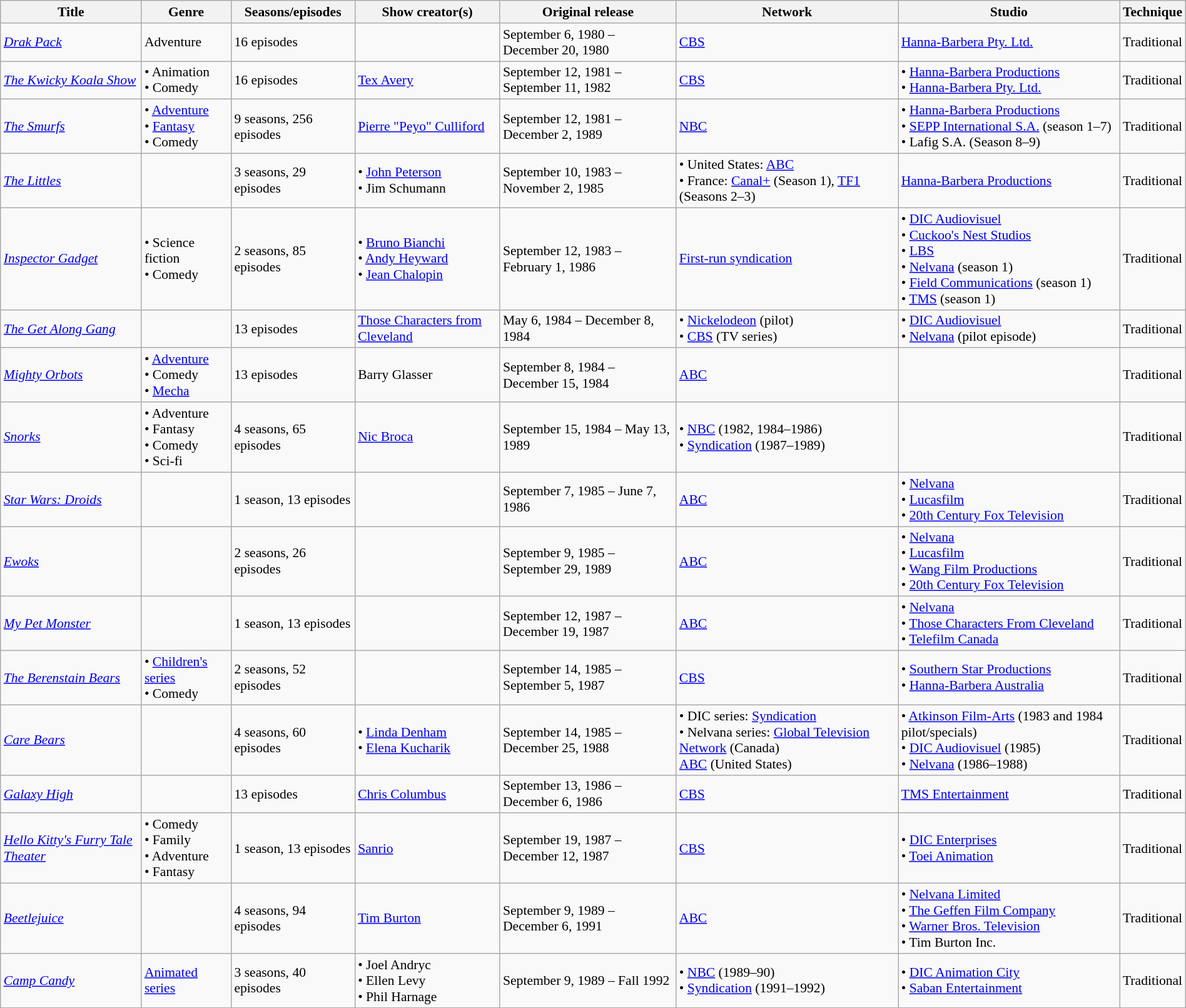<table class="wikitable sortable" style="text-align: left; font-size:90%; width:100%;">
<tr>
<th>Title</th>
<th>Genre</th>
<th>Seasons/episodes</th>
<th>Show creator(s)</th>
<th>Original release</th>
<th>Network</th>
<th>Studio</th>
<th>Technique</th>
</tr>
<tr>
<td><em><a href='#'>Drak Pack</a></em></td>
<td>Adventure</td>
<td>16 episodes</td>
<td></td>
<td>September 6, 1980 – December 20, 1980</td>
<td><a href='#'>CBS</a></td>
<td><a href='#'>Hanna-Barbera Pty. Ltd.</a></td>
<td>Traditional</td>
</tr>
<tr>
<td><em><a href='#'>The Kwicky Koala Show</a></em></td>
<td>• Animation<br>• Comedy</td>
<td>16 episodes</td>
<td><a href='#'>Tex Avery</a></td>
<td>September 12, 1981 – September 11, 1982</td>
<td><a href='#'>CBS</a></td>
<td>• <a href='#'>Hanna-Barbera Productions</a><br>• <a href='#'>Hanna-Barbera Pty. Ltd.</a></td>
<td>Traditional</td>
</tr>
<tr>
<td><em><a href='#'>The Smurfs</a></em></td>
<td>• <a href='#'>Adventure</a><br>• <a href='#'>Fantasy</a><br>• Comedy</td>
<td>9 seasons, 256 episodes</td>
<td><a href='#'>Pierre "Peyo" Culliford</a></td>
<td>September 12, 1981 – December 2, 1989</td>
<td><a href='#'>NBC</a></td>
<td>• <a href='#'>Hanna-Barbera Productions</a><br>• <a href='#'>SEPP International S.A.</a> (season 1–7)<br>• Lafig S.A. (Season 8–9)</td>
<td>Traditional</td>
</tr>
<tr>
<td><em><a href='#'>The Littles</a></em></td>
<td></td>
<td>3 seasons, 29 episodes</td>
<td>• <a href='#'>John Peterson</a><br>• Jim Schumann</td>
<td>September 10, 1983 – November 2, 1985</td>
<td>• United States: <a href='#'>ABC</a><br>• France: <a href='#'>Canal+</a> (Season 1), <a href='#'>TF1</a> (Seasons 2–3)</td>
<td><a href='#'>Hanna-Barbera Productions</a></td>
<td>Traditional</td>
</tr>
<tr>
<td><em><a href='#'>Inspector Gadget</a></em></td>
<td>• Science fiction<br>• Comedy</td>
<td>2 seasons, 85 episodes</td>
<td>• <a href='#'>Bruno Bianchi</a><br>• <a href='#'>Andy Heyward</a><br>• <a href='#'>Jean Chalopin</a></td>
<td>September 12, 1983 – February 1, 1986</td>
<td><a href='#'>First-run syndication</a></td>
<td>• <a href='#'>DIC Audiovisuel</a><br>• <a href='#'>Cuckoo's Nest Studios</a><br>• <a href='#'>LBS</a><br>• <a href='#'>Nelvana</a> (season 1)<br>• <a href='#'>Field Communications</a> (season 1)<br>• <a href='#'>TMS</a> (season 1)</td>
<td>Traditional</td>
</tr>
<tr>
<td><em><a href='#'>The Get Along Gang</a></em></td>
<td></td>
<td>13 episodes</td>
<td><a href='#'>Those Characters from Cleveland</a></td>
<td>May 6, 1984 – December 8, 1984</td>
<td>• <a href='#'>Nickelodeon</a> (pilot)<br>• <a href='#'>CBS</a> (TV series)</td>
<td>• <a href='#'>DIC Audiovisuel</a><br>• <a href='#'>Nelvana</a> (pilot episode)</td>
<td>Traditional</td>
</tr>
<tr>
<td><em><a href='#'>Mighty Orbots</a></em></td>
<td>• <a href='#'>Adventure</a><br>• Comedy<br>• <a href='#'>Mecha</a></td>
<td>13 episodes</td>
<td>Barry Glasser</td>
<td>September 8, 1984 – December 15, 1984</td>
<td><a href='#'>ABC</a></td>
<td></td>
<td>Traditional</td>
</tr>
<tr>
<td><em><a href='#'>Snorks</a></em></td>
<td>• Adventure<br>• Fantasy<br>• Comedy<br>• Sci-fi</td>
<td>4 seasons, 65 episodes</td>
<td><a href='#'>Nic Broca</a></td>
<td>September 15, 1984 – May 13, 1989</td>
<td>• <a href='#'>NBC</a> (1982, 1984–1986)<br>• <a href='#'>Syndication</a> (1987–1989)</td>
<td></td>
<td>Traditional</td>
</tr>
<tr>
<td><em><a href='#'>Star Wars: Droids</a></em></td>
<td></td>
<td>1 season, 13 episodes</td>
<td></td>
<td>September 7, 1985 – June 7, 1986</td>
<td><a href='#'>ABC</a></td>
<td>• <a href='#'>Nelvana</a><br>• <a href='#'>Lucasfilm</a><br>• <a href='#'>20th Century Fox Television</a></td>
<td>Traditional</td>
</tr>
<tr>
<td><em><a href='#'>Ewoks</a></em></td>
<td></td>
<td>2 seasons, 26 episodes</td>
<td></td>
<td>September 9, 1985 – September 29, 1989</td>
<td><a href='#'>ABC</a></td>
<td>• <a href='#'>Nelvana</a><br>• <a href='#'>Lucasfilm</a><br>• <a href='#'>Wang Film Productions</a><br>• <a href='#'>20th Century Fox Television</a></td>
<td>Traditional</td>
</tr>
<tr>
<td><em><a href='#'>My Pet Monster</a></em></td>
<td></td>
<td>1 season, 13 episodes</td>
<td></td>
<td>September 12, 1987 – December 19, 1987</td>
<td><a href='#'>ABC</a></td>
<td>• <a href='#'>Nelvana</a><br>• <a href='#'>Those Characters From Cleveland</a><br>• <a href='#'>Telefilm Canada</a></td>
<td>Traditional</td>
</tr>
<tr>
<td><em><a href='#'>The Berenstain Bears</a></em></td>
<td>• <a href='#'>Children's series</a><br>• Comedy</td>
<td>2 seasons, 52 episodes</td>
<td></td>
<td>September 14, 1985 – September 5, 1987</td>
<td><a href='#'>CBS</a></td>
<td>• <a href='#'>Southern Star Productions</a><br>• <a href='#'>Hanna-Barbera Australia</a></td>
<td>Traditional</td>
</tr>
<tr>
<td><em><a href='#'>Care Bears</a></em></td>
<td></td>
<td>4 seasons, 60 episodes</td>
<td>• <a href='#'>Linda Denham</a><br>• <a href='#'>Elena Kucharik</a></td>
<td>September 14, 1985 – December 25, 1988</td>
<td>• DIC series: <a href='#'>Syndication</a><br>• Nelvana series: <a href='#'>Global Television Network</a> (Canada)<br><a href='#'>ABC</a> (United States)</td>
<td>• <a href='#'>Atkinson Film-Arts</a> (1983 and 1984 pilot/specials)<br>• <a href='#'>DIC Audiovisuel</a> (1985)<br>• <a href='#'>Nelvana</a> (1986–1988)</td>
<td>Traditional</td>
</tr>
<tr>
<td><em><a href='#'>Galaxy High</a></em></td>
<td></td>
<td>13 episodes</td>
<td><a href='#'>Chris Columbus</a></td>
<td>September 13, 1986 – December 6, 1986</td>
<td><a href='#'>CBS</a></td>
<td><a href='#'>TMS Entertainment</a></td>
<td>Traditional</td>
</tr>
<tr>
<td><em><a href='#'>Hello Kitty's Furry Tale Theater</a></em></td>
<td>• Comedy<br>• Family<br>• Adventure<br>• Fantasy</td>
<td>1 season, 13 episodes</td>
<td><a href='#'>Sanrio</a></td>
<td>September 19, 1987 – December 12, 1987</td>
<td><a href='#'>CBS</a></td>
<td>• <a href='#'>DIC Enterprises</a><br>• <a href='#'>Toei Animation</a></td>
<td>Traditional</td>
</tr>
<tr>
<td><em><a href='#'>Beetlejuice</a></em></td>
<td></td>
<td>4 seasons, 94 episodes</td>
<td><a href='#'>Tim Burton</a></td>
<td>September 9, 1989 – December 6, 1991</td>
<td><a href='#'>ABC</a></td>
<td>• <a href='#'>Nelvana Limited</a><br>• <a href='#'>The Geffen Film Company</a><br>• <a href='#'>Warner Bros. Television</a><br>• Tim Burton Inc.</td>
<td>Traditional</td>
</tr>
<tr>
<td><em><a href='#'>Camp Candy</a></em></td>
<td><a href='#'>Animated series</a></td>
<td>3 seasons, 40 episodes</td>
<td>• Joel Andryc<br>• Ellen Levy<br>• Phil Harnage</td>
<td>September 9, 1989 – Fall 1992</td>
<td>• <a href='#'>NBC</a> (1989–90)<br>• <a href='#'>Syndication</a> (1991–1992)</td>
<td>• <a href='#'>DIC Animation City</a><br>• <a href='#'>Saban Entertainment</a></td>
<td>Traditional</td>
</tr>
</table>
